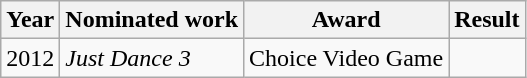<table class="wikitable">
<tr>
<th>Year</th>
<th>Nominated work</th>
<th>Award</th>
<th>Result</th>
</tr>
<tr |>
<td>2012</td>
<td><em>Just Dance 3</em></td>
<td>Choice Video Game</td>
<td></td>
</tr>
</table>
